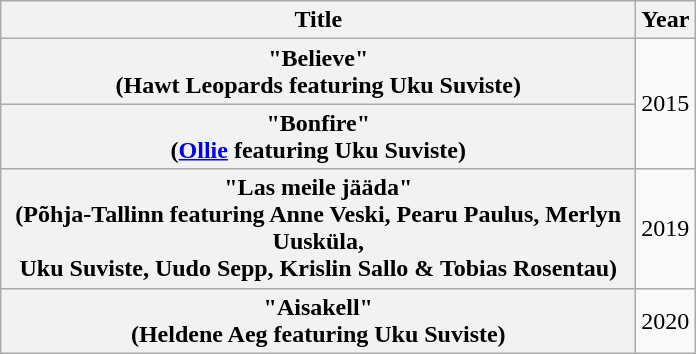<table class="wikitable plainrowheaders" style="text-align:center;">
<tr>
<th scope="col" style="width:26em;">Title</th>
<th scope="col" style="width:1em;">Year</th>
</tr>
<tr>
<th scope="row">"Believe"<br><span>(Hawt Leopards featuring Uku Suviste)</span></th>
<td rowspan="2">2015</td>
</tr>
<tr>
<th scope="row">"Bonfire"<br><span>(<a href='#'>Ollie</a> featuring Uku Suviste)</span></th>
</tr>
<tr>
<th scope="row">"Las meile jääda"<br><span>(Põhja-Tallinn featuring Anne Veski, Pearu Paulus, Merlyn Uusküla,<br>Uku Suviste, Uudo Sepp, Krislin Sallo & Tobias Rosentau)</span></th>
<td>2019</td>
</tr>
<tr>
<th scope="row">"Aisakell"<br><span>(Heldene Aeg featuring Uku Suviste)</span></th>
<td>2020</td>
</tr>
</table>
